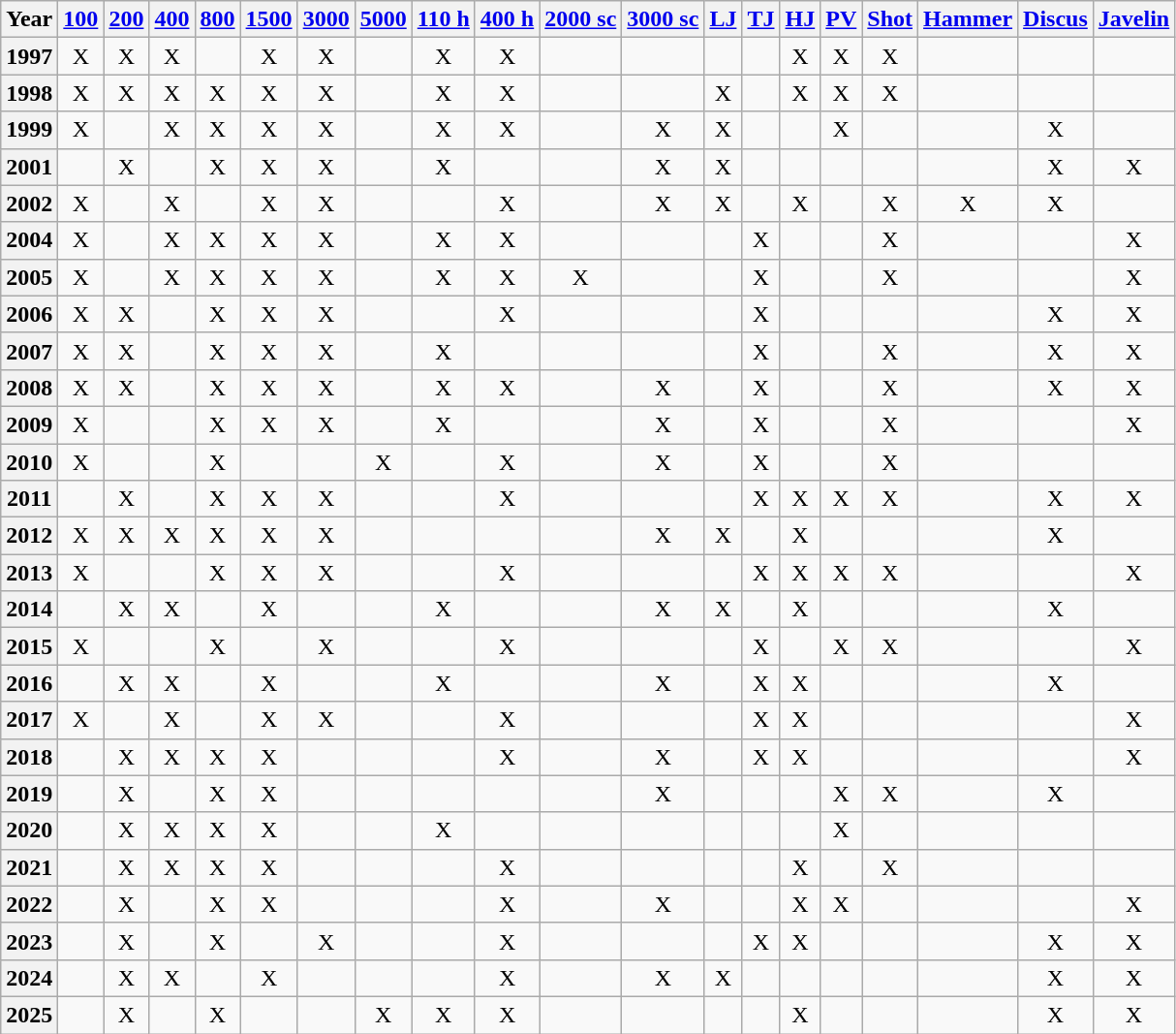<table class="wikitable plainrowheaders" style="text-align:center">
<tr>
<th scope="col">Year</th>
<th scope="col"><a href='#'>100</a></th>
<th scope="col"><a href='#'>200</a></th>
<th scope="col"><a href='#'>400</a></th>
<th scope="col"><a href='#'>800</a></th>
<th scope="col"><a href='#'>1500</a></th>
<th scope="col"><a href='#'>3000</a></th>
<th scope="col"><a href='#'>5000</a></th>
<th scope="col"><a href='#'>110 h</a></th>
<th scope="col"><a href='#'>400 h</a></th>
<th scope="col"><a href='#'>2000 sc</a></th>
<th scope="col"><a href='#'>3000 sc</a></th>
<th scope="col"><a href='#'>LJ</a></th>
<th scope="col"><a href='#'>TJ</a></th>
<th scope="col"><a href='#'>HJ</a></th>
<th scope="col"><a href='#'>PV</a></th>
<th scope="col"><a href='#'>Shot</a></th>
<th scope="col"><a href='#'>Hammer</a></th>
<th scope="col"><a href='#'>Discus</a></th>
<th scope="col"><a href='#'>Javelin</a></th>
</tr>
<tr>
<th scope="row">1997</th>
<td>X</td>
<td>X</td>
<td>X</td>
<td></td>
<td>X</td>
<td>X</td>
<td></td>
<td>X</td>
<td>X</td>
<td></td>
<td></td>
<td></td>
<td></td>
<td>X</td>
<td>X</td>
<td>X</td>
<td></td>
<td></td>
<td></td>
</tr>
<tr>
<th scope="row">1998</th>
<td>X</td>
<td>X</td>
<td>X</td>
<td>X</td>
<td>X</td>
<td>X</td>
<td></td>
<td>X</td>
<td>X</td>
<td></td>
<td></td>
<td>X</td>
<td></td>
<td>X</td>
<td>X</td>
<td>X</td>
<td></td>
<td></td>
<td></td>
</tr>
<tr>
<th scope="row">1999</th>
<td>X</td>
<td></td>
<td>X</td>
<td>X</td>
<td>X</td>
<td>X</td>
<td></td>
<td>X</td>
<td>X</td>
<td></td>
<td>X</td>
<td>X</td>
<td></td>
<td></td>
<td>X</td>
<td></td>
<td></td>
<td>X</td>
<td></td>
</tr>
<tr>
<th scope="row">2001</th>
<td></td>
<td>X</td>
<td></td>
<td>X</td>
<td>X</td>
<td>X</td>
<td></td>
<td>X</td>
<td></td>
<td></td>
<td>X</td>
<td>X</td>
<td></td>
<td></td>
<td></td>
<td></td>
<td></td>
<td>X</td>
<td>X</td>
</tr>
<tr>
<th scope="row">2002</th>
<td>X</td>
<td></td>
<td>X</td>
<td></td>
<td>X</td>
<td>X</td>
<td></td>
<td></td>
<td>X</td>
<td></td>
<td>X</td>
<td>X</td>
<td></td>
<td>X</td>
<td></td>
<td>X</td>
<td>X</td>
<td>X</td>
<td></td>
</tr>
<tr>
<th scope="row">2004</th>
<td>X</td>
<td></td>
<td>X</td>
<td>X</td>
<td>X</td>
<td>X</td>
<td></td>
<td>X</td>
<td>X</td>
<td></td>
<td></td>
<td></td>
<td>X</td>
<td></td>
<td></td>
<td>X</td>
<td></td>
<td></td>
<td>X</td>
</tr>
<tr>
<th scope="row">2005</th>
<td>X</td>
<td></td>
<td>X</td>
<td>X</td>
<td>X</td>
<td>X</td>
<td></td>
<td>X</td>
<td>X</td>
<td>X</td>
<td></td>
<td></td>
<td>X</td>
<td></td>
<td></td>
<td>X</td>
<td></td>
<td></td>
<td>X</td>
</tr>
<tr>
<th scope="row">2006</th>
<td>X</td>
<td>X</td>
<td></td>
<td>X</td>
<td>X</td>
<td>X</td>
<td></td>
<td></td>
<td>X</td>
<td></td>
<td></td>
<td></td>
<td>X</td>
<td></td>
<td></td>
<td></td>
<td></td>
<td>X</td>
<td>X</td>
</tr>
<tr>
<th scope="row">2007</th>
<td>X</td>
<td>X</td>
<td></td>
<td>X</td>
<td>X</td>
<td>X</td>
<td></td>
<td>X</td>
<td></td>
<td></td>
<td></td>
<td></td>
<td>X</td>
<td></td>
<td></td>
<td>X</td>
<td></td>
<td>X</td>
<td>X</td>
</tr>
<tr>
<th scope="row">2008</th>
<td>X</td>
<td>X</td>
<td></td>
<td>X</td>
<td>X</td>
<td>X</td>
<td></td>
<td>X</td>
<td>X</td>
<td></td>
<td>X</td>
<td></td>
<td>X</td>
<td></td>
<td></td>
<td>X</td>
<td></td>
<td>X</td>
<td>X</td>
</tr>
<tr>
<th scope="row">2009</th>
<td>X</td>
<td></td>
<td></td>
<td>X</td>
<td>X</td>
<td>X</td>
<td></td>
<td>X</td>
<td></td>
<td></td>
<td>X</td>
<td></td>
<td>X</td>
<td></td>
<td></td>
<td>X</td>
<td></td>
<td></td>
<td>X</td>
</tr>
<tr>
<th scope="row">2010</th>
<td>X</td>
<td></td>
<td></td>
<td>X</td>
<td></td>
<td></td>
<td>X</td>
<td></td>
<td>X</td>
<td></td>
<td>X</td>
<td></td>
<td>X</td>
<td></td>
<td></td>
<td>X</td>
<td></td>
<td></td>
<td></td>
</tr>
<tr>
<th scope="row">2011</th>
<td></td>
<td>X</td>
<td></td>
<td>X</td>
<td>X</td>
<td>X</td>
<td></td>
<td></td>
<td>X</td>
<td></td>
<td></td>
<td></td>
<td>X</td>
<td>X</td>
<td>X</td>
<td>X</td>
<td></td>
<td>X</td>
<td>X</td>
</tr>
<tr>
<th scope="row">2012</th>
<td>X</td>
<td>X</td>
<td>X</td>
<td>X</td>
<td>X</td>
<td>X</td>
<td></td>
<td></td>
<td></td>
<td></td>
<td>X</td>
<td>X</td>
<td></td>
<td>X</td>
<td></td>
<td></td>
<td></td>
<td>X</td>
<td></td>
</tr>
<tr>
<th scope="row">2013</th>
<td>X</td>
<td></td>
<td></td>
<td>X</td>
<td>X</td>
<td>X</td>
<td></td>
<td></td>
<td>X</td>
<td></td>
<td></td>
<td></td>
<td>X</td>
<td>X</td>
<td>X</td>
<td>X</td>
<td></td>
<td></td>
<td>X</td>
</tr>
<tr>
<th scope="row">2014</th>
<td></td>
<td>X</td>
<td>X</td>
<td></td>
<td>X</td>
<td></td>
<td></td>
<td>X</td>
<td></td>
<td></td>
<td>X</td>
<td>X</td>
<td></td>
<td>X</td>
<td></td>
<td></td>
<td></td>
<td>X</td>
<td></td>
</tr>
<tr>
<th scope="row">2015</th>
<td>X</td>
<td></td>
<td></td>
<td>X</td>
<td></td>
<td>X</td>
<td></td>
<td></td>
<td>X</td>
<td></td>
<td></td>
<td></td>
<td>X</td>
<td></td>
<td>X</td>
<td>X</td>
<td></td>
<td></td>
<td>X</td>
</tr>
<tr>
<th scope="row">2016</th>
<td></td>
<td>X</td>
<td>X</td>
<td></td>
<td>X</td>
<td></td>
<td></td>
<td>X</td>
<td></td>
<td></td>
<td>X</td>
<td></td>
<td>X</td>
<td>X</td>
<td></td>
<td></td>
<td></td>
<td>X</td>
<td></td>
</tr>
<tr>
<th scope="row">2017</th>
<td>X</td>
<td></td>
<td>X</td>
<td></td>
<td>X</td>
<td>X</td>
<td></td>
<td></td>
<td>X</td>
<td></td>
<td></td>
<td></td>
<td>X</td>
<td>X</td>
<td></td>
<td></td>
<td></td>
<td></td>
<td>X</td>
</tr>
<tr>
<th scope="row">2018</th>
<td></td>
<td>X</td>
<td>X</td>
<td>X</td>
<td>X</td>
<td></td>
<td></td>
<td></td>
<td>X</td>
<td></td>
<td>X</td>
<td></td>
<td>X</td>
<td>X</td>
<td></td>
<td></td>
<td></td>
<td></td>
<td>X</td>
</tr>
<tr>
<th scope="row">2019</th>
<td></td>
<td>X</td>
<td></td>
<td>X</td>
<td>X</td>
<td></td>
<td></td>
<td></td>
<td></td>
<td></td>
<td>X</td>
<td></td>
<td></td>
<td></td>
<td>X</td>
<td>X</td>
<td></td>
<td>X</td>
<td></td>
</tr>
<tr>
<th scope="row">2020</th>
<td></td>
<td>X</td>
<td>X</td>
<td>X</td>
<td>X</td>
<td></td>
<td></td>
<td>X</td>
<td></td>
<td></td>
<td></td>
<td></td>
<td></td>
<td></td>
<td>X</td>
<td></td>
<td></td>
<td></td>
<td></td>
</tr>
<tr>
<th scope="row">2021</th>
<td></td>
<td>X</td>
<td>X</td>
<td>X</td>
<td>X</td>
<td></td>
<td></td>
<td></td>
<td>X</td>
<td></td>
<td></td>
<td></td>
<td></td>
<td>X</td>
<td></td>
<td>X</td>
<td></td>
<td></td>
<td></td>
</tr>
<tr>
<th scope="row">2022</th>
<td></td>
<td>X</td>
<td></td>
<td>X</td>
<td>X</td>
<td></td>
<td></td>
<td></td>
<td>X</td>
<td></td>
<td>X</td>
<td></td>
<td></td>
<td>X</td>
<td>X</td>
<td></td>
<td></td>
<td></td>
<td>X</td>
</tr>
<tr>
<th scope="row">2023</th>
<td></td>
<td>X</td>
<td></td>
<td>X</td>
<td></td>
<td>X</td>
<td></td>
<td></td>
<td>X</td>
<td></td>
<td></td>
<td></td>
<td>X</td>
<td>X</td>
<td></td>
<td></td>
<td></td>
<td>X</td>
<td>X</td>
</tr>
<tr>
<th scope="row">2024</th>
<td></td>
<td>X</td>
<td>X</td>
<td></td>
<td>X</td>
<td></td>
<td></td>
<td></td>
<td>X</td>
<td></td>
<td>X</td>
<td>X</td>
<td></td>
<td></td>
<td></td>
<td></td>
<td></td>
<td>X</td>
<td>X</td>
</tr>
<tr>
<th scope="row">2025</th>
<td></td>
<td>X</td>
<td></td>
<td>X</td>
<td></td>
<td></td>
<td>X</td>
<td>X</td>
<td>X</td>
<td></td>
<td></td>
<td></td>
<td></td>
<td>X</td>
<td></td>
<td></td>
<td></td>
<td>X</td>
<td>X</td>
</tr>
</table>
